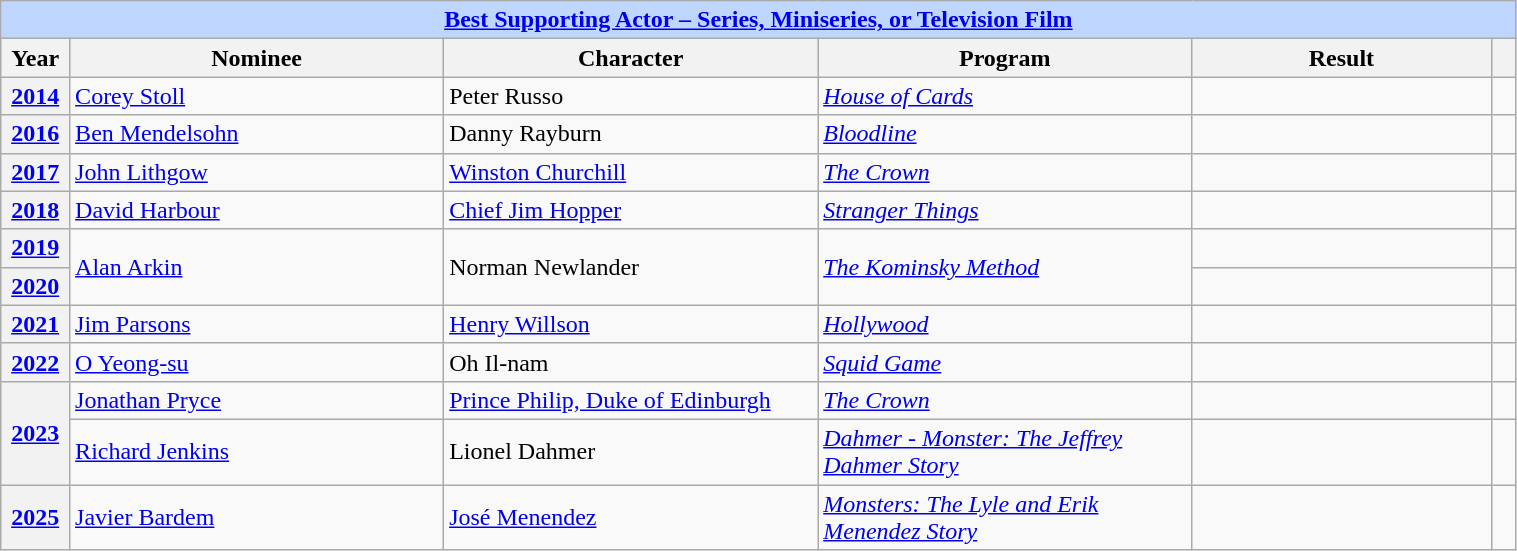<table class="wikitable plainrowheaders" style="width:80%;">
<tr style="background:#bfd7ff;">
<td colspan="6" style="text-align:center;"><strong><a href='#'>Best Supporting Actor – Series, Miniseries, or Television Film</a></strong></td>
</tr>
<tr style="background:#ebf5ff;">
<th style="width:1%;">Year</th>
<th style="width:15%;">Nominee</th>
<th style="width:15%;">Character</th>
<th style="width:15%;">Program</th>
<th style="width:12%;">Result</th>
<th style="width:1%;"></th>
</tr>
<tr>
<th scope=row style="text-align:center;"><a href='#'>2014</a></th>
<td><a href='#'>Corey Stoll</a></td>
<td>Peter Russo</td>
<td><em><a href='#'>House of Cards</a></em></td>
<td></td>
<td style="text-align:center;"></td>
</tr>
<tr>
<th scope=row style="text-align:center;"><a href='#'>2016</a></th>
<td><a href='#'>Ben Mendelsohn</a></td>
<td>Danny Rayburn</td>
<td><em><a href='#'>Bloodline</a></em></td>
<td></td>
<td style="text-align:center;"></td>
</tr>
<tr>
<th scope=row style="text-align:center;"><a href='#'>2017</a></th>
<td><a href='#'>John Lithgow</a></td>
<td><a href='#'>Winston Churchill</a></td>
<td><em><a href='#'>The Crown</a></em></td>
<td></td>
<td style="text-align:center;"></td>
</tr>
<tr>
<th scope=row style="text-align:center;"><a href='#'>2018</a></th>
<td><a href='#'>David Harbour</a></td>
<td><a href='#'>Chief Jim Hopper</a></td>
<td><em><a href='#'>Stranger Things</a></em></td>
<td></td>
<td style="text-align:center;"></td>
</tr>
<tr>
<th scope=row style="text-align:center;"><a href='#'>2019</a></th>
<td rowspan="2"><a href='#'>Alan Arkin</a></td>
<td rowspan="2">Norman Newlander</td>
<td rowspan="2"><em><a href='#'>The Kominsky Method</a></em></td>
<td></td>
<td style="text-align:center;"></td>
</tr>
<tr>
<th scope=row style="text-align:center;"><a href='#'>2020</a></th>
<td></td>
<td style="text-align:center;"></td>
</tr>
<tr>
<th scope="row" style="text-align:center;"><a href='#'>2021</a></th>
<td><a href='#'>Jim Parsons</a></td>
<td><a href='#'>Henry Willson</a></td>
<td><em><a href='#'>Hollywood</a></em></td>
<td></td>
<td style="text-align:center;"></td>
</tr>
<tr>
<th scope="row" style="text-align:center;"><a href='#'>2022</a></th>
<td><a href='#'>O Yeong-su</a></td>
<td>Oh Il-nam</td>
<td><em><a href='#'>Squid Game</a></em></td>
<td></td>
<td style="text-align:center;"></td>
</tr>
<tr>
<th scope="row" rowspan="2" style="text-align:center;"><a href='#'>2023</a></th>
<td><a href='#'>Jonathan Pryce</a></td>
<td><a href='#'>Prince Philip, Duke of Edinburgh</a></td>
<td><em><a href='#'>The Crown</a></em></td>
<td></td>
<td></td>
</tr>
<tr>
<td><a href='#'>Richard Jenkins</a></td>
<td>Lionel Dahmer</td>
<td><em><a href='#'>Dahmer - Monster: The Jeffrey Dahmer Story</a></em></td>
<td></td>
<td></td>
</tr>
<tr>
<th scope=row style="text-align:center;"><a href='#'>2025</a></th>
<td><a href='#'>Javier Bardem</a></td>
<td><a href='#'>José Menendez</a></td>
<td><em><a href='#'>Monsters: The Lyle and Erik Menendez Story</a></em></td>
<td></td>
<td></td>
</tr>
</table>
